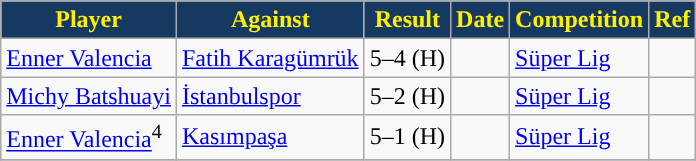<table class="wikitable">
<tr>
<th style="background:#163962; color:#FFF000; ">Player</th>
<th style="background:#163962; color:#FFF000; ">Against</th>
<th style="background:#163962; color:#FFF000; text-align:center; ">Result</th>
<th style="background:#163962; color:#FFF000; ">Date</th>
<th style="background:#163962; color:#FFF000; text-align:center; ">Competition</th>
<th style="background:#163962; color:#FFF000; ">Ref</th>
</tr>
<tr>
<td> <a href='#'>Enner Valencia</a></td>
<td><a href='#'>Fatih Karagümrük</a></td>
<td>5–4 (H)</td>
<td></td>
<td><a href='#'>Süper Lig</a></td>
<td></td>
</tr>
<tr>
<td> <a href='#'>Michy Batshuayi</a></td>
<td><a href='#'>İstanbulspor</a></td>
<td>5–2 (H)</td>
<td></td>
<td><a href='#'>Süper Lig</a></td>
<td></td>
</tr>
<tr>
<td> <a href='#'>Enner Valencia</a><sup>4</sup></td>
<td><a href='#'>Kasımpaşa</a></td>
<td>5–1 (H)</td>
<td></td>
<td><a href='#'>Süper Lig</a></td>
<td></td>
</tr>
<tr>
</tr>
</table>
